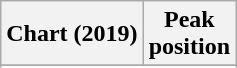<table class="wikitable sortable plainrowheaders">
<tr>
<th>Chart (2019)</th>
<th>Peak<br>position</th>
</tr>
<tr>
</tr>
<tr>
</tr>
</table>
